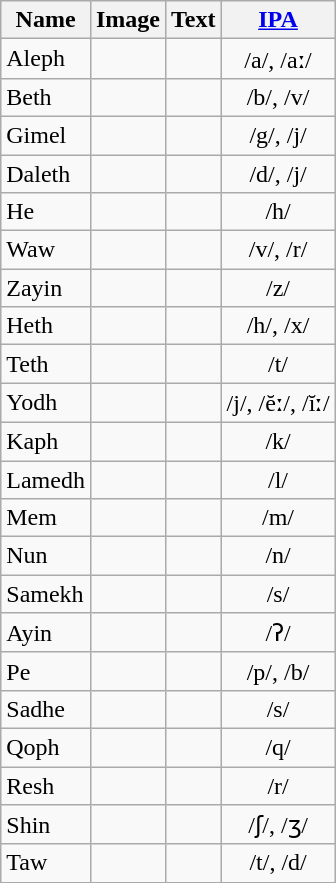<table class="wikitable" style="text-align: center;">
<tr>
<th>Name</th>
<th>Image</th>
<th>Text</th>
<th><a href='#'>IPA</a></th>
</tr>
<tr>
<td align=left>Aleph</td>
<td></td>
<td></td>
<td>/a/, /aː/</td>
</tr>
<tr>
<td align=left>Beth</td>
<td></td>
<td></td>
<td>/b/, /v/</td>
</tr>
<tr>
<td align=left>Gimel</td>
<td></td>
<td></td>
<td>/g/, /j/</td>
</tr>
<tr>
<td align=left>Daleth</td>
<td></td>
<td></td>
<td>/d/, /j/</td>
</tr>
<tr>
<td align=left>He</td>
<td></td>
<td></td>
<td>/h/</td>
</tr>
<tr>
<td align=left>Waw</td>
<td></td>
<td></td>
<td>/v/, /r/</td>
</tr>
<tr>
<td align=left>Zayin</td>
<td></td>
<td></td>
<td>/z/</td>
</tr>
<tr>
<td align=left>Heth</td>
<td></td>
<td></td>
<td>/h/, /x/</td>
</tr>
<tr>
<td align=left>Teth</td>
<td></td>
<td></td>
<td>/t/</td>
</tr>
<tr>
<td align=left>Yodh</td>
<td></td>
<td></td>
<td>/j/, /ĕː/, /ĭː/</td>
</tr>
<tr>
<td align=left>Kaph</td>
<td></td>
<td></td>
<td>/k/</td>
</tr>
<tr>
<td align=left>Lamedh</td>
<td></td>
<td></td>
<td>/l/</td>
</tr>
<tr>
<td align=left>Mem</td>
<td></td>
<td></td>
<td>/m/</td>
</tr>
<tr>
<td align=left>Nun</td>
<td></td>
<td></td>
<td>/n/</td>
</tr>
<tr>
<td align=left>Samekh</td>
<td></td>
<td></td>
<td>/s/</td>
</tr>
<tr>
<td align=left>Ayin</td>
<td></td>
<td></td>
<td>/ʔ/</td>
</tr>
<tr>
<td align=left>Pe</td>
<td></td>
<td></td>
<td>/p/, /b/</td>
</tr>
<tr>
<td align=left>Sadhe</td>
<td></td>
<td></td>
<td>/s/</td>
</tr>
<tr>
<td align=left>Qoph</td>
<td></td>
<td></td>
<td>/q/</td>
</tr>
<tr>
<td align=left>Resh</td>
<td></td>
<td></td>
<td>/r/</td>
</tr>
<tr>
<td align=left>Shin</td>
<td></td>
<td></td>
<td>/ʃ/, /ʒ/</td>
</tr>
<tr>
<td align=left>Taw</td>
<td></td>
<td></td>
<td>/t/, /d/</td>
</tr>
</table>
